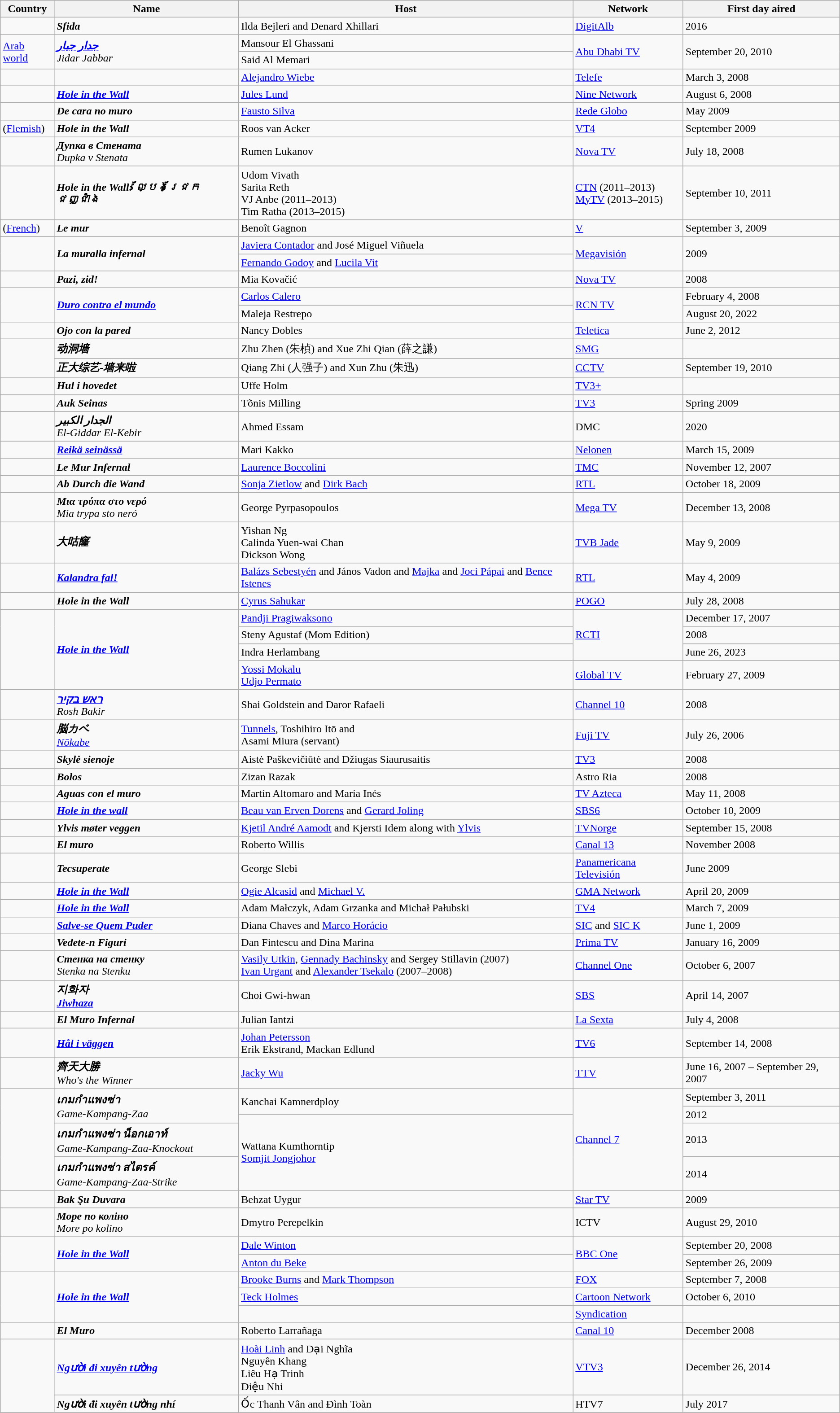<table class="wikitable">
<tr>
<th>Country</th>
<th>Name</th>
<th>Host</th>
<th>Network</th>
<th>First day aired</th>
</tr>
<tr>
<td></td>
<td><strong><em>Sfida</em></strong></td>
<td>Ilda Bejleri and Denard Xhillari</td>
<td><a href='#'>DigitAlb</a></td>
<td>2016</td>
</tr>
<tr>
<td rowspan=2> <a href='#'>Arab world</a></td>
<td rowspan=2><strong><em><a href='#'>جدار جبار</a></em></strong><br><em>Jidar Jabbar</em></td>
<td>Mansour El Ghassani </td>
<td rowspan=2><a href='#'>Abu Dhabi TV</a></td>
<td rowspan=2>September 20, 2010</td>
</tr>
<tr>
<td>Said Al Memari </td>
</tr>
<tr>
<td></td>
<td></td>
<td><a href='#'>Alejandro Wiebe</a></td>
<td><a href='#'>Telefe</a></td>
<td>March 3, 2008</td>
</tr>
<tr>
<td></td>
<td><strong><em><a href='#'>Hole in the Wall</a></em></strong></td>
<td><a href='#'>Jules Lund</a></td>
<td><a href='#'>Nine Network</a></td>
<td>August 6, 2008</td>
</tr>
<tr>
<td></td>
<td><strong><em>De cara no muro</em></strong></td>
<td><a href='#'>Fausto Silva</a></td>
<td><a href='#'>Rede Globo</a></td>
<td>May 2009</td>
</tr>
<tr>
<td> (<a href='#'>Flemish</a>)</td>
<td><strong><em>Hole in the Wall</em></strong></td>
<td>Roos van Acker</td>
<td><a href='#'>VT4</a></td>
<td>September 2009</td>
</tr>
<tr>
<td></td>
<td><strong><em>Дупка в Стената</em></strong><br><em>Dupka v Stenata</em></td>
<td>Rumen Lukanov</td>
<td><a href='#'>Nova TV</a></td>
<td>July 18, 2008</td>
</tr>
<tr>
<td></td>
<td><strong><em>Hole in the Wall: ល្បែងជ្រែកជញ្ជាំង </em></strong></td>
<td>Udom Vivath<br>Sarita Reth<br>VJ Anbe (2011–2013)<br>Tim Ratha (2013–2015)</td>
<td><a href='#'>CTN</a> (2011–2013)<br><a href='#'>MyTV</a> (2013–2015)</td>
<td>September 10, 2011</td>
</tr>
<tr>
<td> (<a href='#'>French</a>)</td>
<td><strong><em>Le mur</em></strong></td>
<td>Benoît Gagnon</td>
<td><a href='#'>V</a></td>
<td>September 3, 2009</td>
</tr>
<tr>
<td rowspan="2"></td>
<td rowspan="2"><strong><em>La muralla infernal</em></strong></td>
<td><a href='#'>Javiera Contador</a> and José Miguel Viñuela</td>
<td rowspan="2"><a href='#'>Megavisión</a></td>
<td rowspan="2">2009</td>
</tr>
<tr>
<td><a href='#'>Fernando Godoy</a> and <a href='#'>Lucila Vit</a></td>
</tr>
<tr>
<td></td>
<td><strong><em>Pazi, zid!</em></strong></td>
<td>Mia Kovačić</td>
<td><a href='#'>Nova TV</a></td>
<td>2008</td>
</tr>
<tr>
<td rowspan="2"></td>
<td rowspan="2"><strong><em><a href='#'>Duro contra el mundo</a></em></strong></td>
<td><a href='#'>Carlos Calero</a></td>
<td rowspan="2"><a href='#'>RCN TV</a></td>
<td>February 4, 2008</td>
</tr>
<tr>
<td>Maleja Restrepo</td>
<td>August 20, 2022</td>
</tr>
<tr>
<td></td>
<td><strong><em>Ojo con la pared</em></strong></td>
<td>Nancy Dobles</td>
<td><a href='#'>Teletica</a></td>
<td>June 2, 2012</td>
</tr>
<tr>
<td rowspan=2></td>
<td><strong><em>动洞墙</em></strong></td>
<td>Zhu Zhen (朱楨) and Xue Zhi Qian (薛之謙)</td>
<td><a href='#'>SMG</a></td>
<td></td>
</tr>
<tr>
<td><strong><em>正大综艺-墙来啦</em></strong></td>
<td>Qiang Zhi (人强子) and Xun Zhu (朱迅)</td>
<td><a href='#'>CCTV</a></td>
<td>September 19, 2010</td>
</tr>
<tr>
<td></td>
<td><strong><em>Hul i hovedet</em></strong></td>
<td>Uffe Holm</td>
<td><a href='#'>TV3+</a></td>
<td></td>
</tr>
<tr>
<td></td>
<td><strong><em>Auk Seinas</em></strong></td>
<td>Tõnis Milling</td>
<td><a href='#'>TV3</a></td>
<td>Spring 2009</td>
</tr>
<tr>
<td></td>
<td><strong><em>الجدار الكبير</em></strong><br><em>El-Giddar El-Kebir</em></td>
<td>Ahmed Essam</td>
<td>DMC</td>
<td>2020</td>
</tr>
<tr>
<td></td>
<td><strong><em><a href='#'>Reikä seinässä</a></em></strong></td>
<td>Mari Kakko</td>
<td><a href='#'>Nelonen</a></td>
<td>March 15, 2009</td>
</tr>
<tr>
<td></td>
<td><strong><em>Le Mur Infernal</em></strong></td>
<td><a href='#'>Laurence Boccolini</a></td>
<td><a href='#'>TMC</a></td>
<td>November 12, 2007</td>
</tr>
<tr>
<td></td>
<td><strong><em>Ab Durch die Wand</em></strong></td>
<td><a href='#'>Sonja Zietlow</a> and <a href='#'>Dirk Bach</a></td>
<td><a href='#'>RTL</a></td>
<td>October 18, 2009</td>
</tr>
<tr>
<td></td>
<td><strong><em>Μια τρύπα στο νερό</em></strong><br><em>Mia trypa sto neró</em></td>
<td>George Pyrpasopoulos</td>
<td><a href='#'>Mega TV</a></td>
<td>December 13, 2008</td>
</tr>
<tr>
<td></td>
<td><strong><em>大咕窿</em></strong></td>
<td>Yishan Ng<br>Calinda Yuen-wai Chan<br>Dickson Wong</td>
<td><a href='#'>TVB Jade</a></td>
<td>May 9, 2009</td>
</tr>
<tr>
<td></td>
<td><strong><em><a href='#'>Kalandra fal!</a></em></strong></td>
<td><a href='#'>Balázs Sebestyén</a> and János Vadon and <a href='#'>Majka</a> and <a href='#'>Joci Pápai</a> and <a href='#'>Bence Istenes</a></td>
<td><a href='#'>RTL</a></td>
<td>May 4, 2009</td>
</tr>
<tr>
<td></td>
<td><strong><em>Hole in the Wall</em></strong></td>
<td><a href='#'>Cyrus Sahukar</a></td>
<td><a href='#'>POGO</a></td>
<td>July 28, 2008</td>
</tr>
<tr>
<td rowspan=4></td>
<td rowspan=4><strong><em><a href='#'>Hole in the Wall</a></em></strong></td>
<td><a href='#'>Pandji Pragiwaksono</a></td>
<td rowspan=3><a href='#'>RCTI</a></td>
<td>December 17, 2007</td>
</tr>
<tr>
<td>Steny Agustaf (Mom Edition)</td>
<td>2008</td>
</tr>
<tr>
<td>Indra Herlambang</td>
<td>June 26, 2023</td>
</tr>
<tr>
<td><a href='#'>Yossi Mokalu</a><br><a href='#'>Udjo Permato</a></td>
<td><a href='#'>Global TV</a></td>
<td>February 27, 2009</td>
</tr>
<tr>
<td></td>
<td><strong><em><a href='#'>ראש בקיר</a></em></strong><br><em>Rosh Bakir</em></td>
<td>Shai Goldstein and Daror Rafaeli</td>
<td><a href='#'>Channel 10</a></td>
<td>2008</td>
</tr>
<tr>
<td></td>
<td><strong><em>脳カベ</em></strong><br><em><a href='#'>Nōkabe</a></em></td>
<td><a href='#'>Tunnels</a>, Toshihiro Itō and <br>Asami Miura (servant)</td>
<td><a href='#'>Fuji TV</a></td>
<td>July 26, 2006</td>
</tr>
<tr>
<td></td>
<td><strong><em>Skylė sienoje</em></strong></td>
<td>Aistė Paškevičiūtė and Džiugas Siaurusaitis</td>
<td><a href='#'>TV3</a></td>
<td>2008</td>
</tr>
<tr>
<td></td>
<td><strong><em>Bolos</em></strong></td>
<td>Zizan Razak</td>
<td>Astro Ria</td>
<td>2008</td>
</tr>
<tr>
<td></td>
<td><strong><em>Aguas con el muro</em></strong></td>
<td>Martín Altomaro and María Inés</td>
<td><a href='#'>TV Azteca</a></td>
<td>May 11, 2008</td>
</tr>
<tr>
<td></td>
<td><strong><em><a href='#'>Hole in the wall</a></em></strong></td>
<td><a href='#'>Beau van Erven Dorens</a> and <a href='#'>Gerard Joling</a></td>
<td><a href='#'>SBS6</a></td>
<td>October 10, 2009</td>
</tr>
<tr>
<td></td>
<td><strong><em> Ylvis møter veggen</em></strong></td>
<td><a href='#'>Kjetil André Aamodt</a> and Kjersti Idem along with <a href='#'>Ylvis</a></td>
<td><a href='#'>TVNorge</a></td>
<td>September 15, 2008</td>
</tr>
<tr>
<td></td>
<td><strong><em>El muro</em></strong></td>
<td>Roberto Willis</td>
<td><a href='#'>Canal 13</a></td>
<td>November 2008</td>
</tr>
<tr>
<td></td>
<td><strong><em>Tecsuperate</em></strong></td>
<td>George Slebi</td>
<td><a href='#'>Panamericana Televisión</a></td>
<td>June 2009</td>
</tr>
<tr>
<td></td>
<td><strong><em><a href='#'>Hole in the Wall</a></em></strong></td>
<td><a href='#'>Ogie Alcasid</a> and <a href='#'>Michael V.</a></td>
<td><a href='#'>GMA Network</a></td>
<td>April 20, 2009</td>
</tr>
<tr>
<td></td>
<td><strong><em><a href='#'>Hole in the Wall</a></em></strong></td>
<td>Adam Małczyk, Adam Grzanka and Michał Pałubski</td>
<td><a href='#'>TV4</a></td>
<td>March 7, 2009</td>
</tr>
<tr>
<td></td>
<td><strong><em><a href='#'>Salve-se Quem Puder</a></em></strong></td>
<td>Diana Chaves and <a href='#'>Marco Horácio</a></td>
<td><a href='#'>SIC</a> and <a href='#'>SIC K</a></td>
<td>June 1, 2009</td>
</tr>
<tr>
<td></td>
<td><strong><em>Vedete-n Figuri</em></strong></td>
<td>Dan Fintescu and Dina Marina</td>
<td><a href='#'>Prima TV</a></td>
<td>January 16, 2009</td>
</tr>
<tr>
<td></td>
<td><strong><em>Стенка на стенку</em></strong><br><em>Stenka na Stenku</em></td>
<td><a href='#'>Vasily Utkin</a>, <a href='#'>Gennady Bachinsky</a> and Sergey Stillavin (2007)<br><a href='#'>Ivan Urgant</a> and <a href='#'>Alexander Tsekalo</a> (2007–2008)</td>
<td><a href='#'>Channel One</a></td>
<td>October 6, 2007</td>
</tr>
<tr>
<td></td>
<td><strong><em>지화자<br><a href='#'>Jiwhaza</a></em></strong></td>
<td>Choi Gwi-hwan</td>
<td><a href='#'>SBS</a></td>
<td>April 14, 2007</td>
</tr>
<tr>
<td></td>
<td><strong><em>El Muro Infernal</em></strong></td>
<td>Julian Iantzi</td>
<td><a href='#'>La Sexta</a></td>
<td>July 4, 2008</td>
</tr>
<tr>
<td></td>
<td><strong><em><a href='#'>Hål i väggen</a></em></strong></td>
<td><a href='#'>Johan Petersson</a> <br>Erik Ekstrand, Mackan Edlund </td>
<td><a href='#'>TV6</a></td>
<td>September 14, 2008</td>
</tr>
<tr>
<td></td>
<td><strong><em>齊天大勝</em></strong> <br> <em>Who's the Winner</em> <br> </td>
<td><a href='#'>Jacky Wu</a></td>
<td><a href='#'>TTV</a></td>
<td>June 16, 2007 – September 29, 2007</td>
</tr>
<tr>
<td rowspan="7"></td>
<td rowspan="3"><strong><em>เกมกำแพงซ่า</em></strong><br><em>Game-Kampang-Zaa</em><br></td>
<td rowspan="2">Kanchai Kamnerdploy </td>
<td rowspan="7"><a href='#'>Channel 7</a></td>
<td>September 3, 2011</td>
</tr>
<tr>
<td rowspan="3">2012</td>
</tr>
<tr>
<td rowspan="5">Wattana Kumthorntip <br><a href='#'>Somjit Jongjohor</a> </td>
</tr>
<tr>
<td rowspan="2"><strong><em>เกมกําแพงซ่า น็อกเอาท์</em></strong><br><em>Game-Kampang-Zaa-Knockout</em><br></td>
</tr>
<tr>
<td rowspan="2">2013</td>
</tr>
<tr>
<td rowspan="2"><strong><em>เกมกำแพงซ่า สไตรค์</em></strong><br><em>Game-Kampang-Zaa-Strike</em><br></td>
</tr>
<tr>
<td>2014</td>
</tr>
<tr>
<td></td>
<td><strong><em>Bak Şu Duvara</em></strong></td>
<td>Behzat Uygur</td>
<td><a href='#'>Star TV</a></td>
<td>2009</td>
</tr>
<tr>
<td></td>
<td><strong><em>Море по коліно</em></strong><br><em>More po kolino</em></td>
<td>Dmytro Perepelkin</td>
<td>ICTV</td>
<td>August 29, 2010</td>
</tr>
<tr>
<td rowspan="2"></td>
<td rowspan="2"><strong><em><a href='#'>Hole in the Wall</a></em></strong></td>
<td><a href='#'>Dale Winton</a></td>
<td rowspan="2"><a href='#'>BBC One</a></td>
<td>September 20, 2008</td>
</tr>
<tr>
<td><a href='#'>Anton du Beke</a></td>
<td>September 26, 2009</td>
</tr>
<tr>
<td rowspan="3"></td>
<td rowspan="3"><strong><em><a href='#'>Hole in the Wall</a></em></strong></td>
<td><a href='#'>Brooke Burns</a> and <a href='#'>Mark Thompson</a></td>
<td><a href='#'>FOX</a></td>
<td>September 7, 2008</td>
</tr>
<tr>
<td><a href='#'>Teck Holmes</a></td>
<td><a href='#'>Cartoon Network</a></td>
<td>October 6, 2010</td>
</tr>
<tr>
<td></td>
<td><a href='#'>Syndication</a></td>
<td></td>
</tr>
<tr>
<td></td>
<td><strong><em>El Muro</em></strong></td>
<td>Roberto Larrañaga</td>
<td><a href='#'>Canal 10</a></td>
<td>December 2008</td>
</tr>
<tr>
<td rowspan="2"></td>
<td><strong><em><a href='#'>Người đi xuyên tường</a></em></strong></td>
<td><a href='#'>Hoài Linh</a> and Đại Nghĩa <br>Nguyên Khang <br>Liêu Hạ Trinh <br>Diệu Nhi </td>
<td><a href='#'>VTV3</a></td>
<td>December 26, 2014</td>
</tr>
<tr>
<td><strong><em>Người đi xuyên tường nhí<strong> </td>
<td>Ốc Thanh Vân and Đình Toàn</td>
<td>HTV7</td>
<td>July 2017</td>
</tr>
</table>
